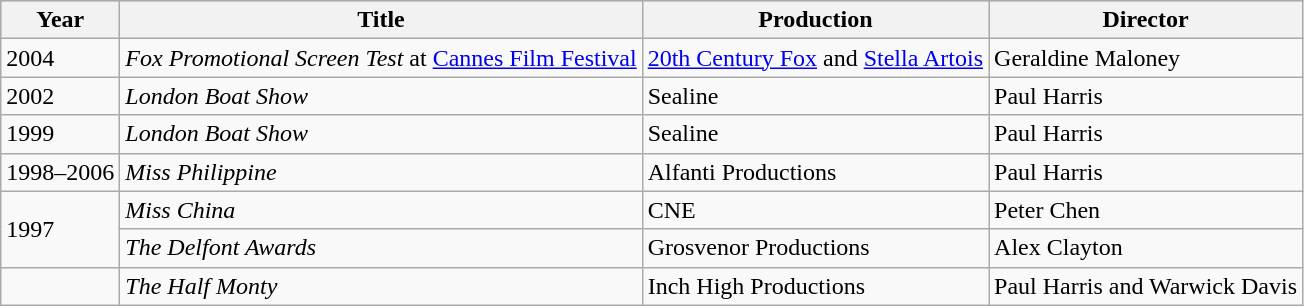<table class="wikitable">
<tr style="background:#e0e0e0;">
<th>Year</th>
<th>Title</th>
<th>Production</th>
<th>Director</th>
</tr>
<tr>
<td>2004</td>
<td><em>Fox Promotional Screen Test</em> at <a href='#'>Cannes Film Festival</a></td>
<td><a href='#'>20th Century Fox</a> and <a href='#'>Stella Artois</a></td>
<td>Geraldine Maloney</td>
</tr>
<tr>
<td>2002</td>
<td><em>London Boat Show</em></td>
<td>Sealine</td>
<td>Paul Harris</td>
</tr>
<tr>
<td>1999</td>
<td><em>London Boat Show</em></td>
<td>Sealine</td>
<td>Paul Harris</td>
</tr>
<tr>
<td>1998–2006</td>
<td><em>Miss Philippine </em></td>
<td>Alfanti Productions</td>
<td>Paul Harris</td>
</tr>
<tr>
<td rowspan=2>1997</td>
<td><em>Miss China</em></td>
<td>CNE</td>
<td>Peter Chen</td>
</tr>
<tr>
<td><em>The Delfont Awards</em></td>
<td>Grosvenor Productions</td>
<td>Alex Clayton</td>
</tr>
<tr>
<td></td>
<td><em>The Half Monty</em></td>
<td>Inch High Productions</td>
<td>Paul Harris and Warwick Davis</td>
</tr>
</table>
